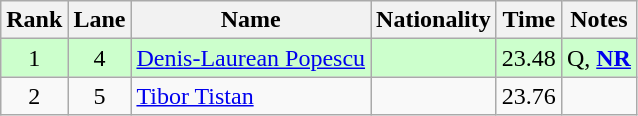<table class="wikitable sortable" style="text-align:center">
<tr>
<th>Rank</th>
<th>Lane</th>
<th>Name</th>
<th>Nationality</th>
<th>Time</th>
<th>Notes</th>
</tr>
<tr bgcolor=ccffcc>
<td>1</td>
<td>4</td>
<td align=left><a href='#'>Denis-Laurean Popescu</a></td>
<td align=left></td>
<td>23.48</td>
<td>Q, <strong><a href='#'>NR</a></strong></td>
</tr>
<tr>
<td>2</td>
<td>5</td>
<td align=left><a href='#'>Tibor Tistan</a></td>
<td align=left></td>
<td>23.76</td>
<td></td>
</tr>
</table>
